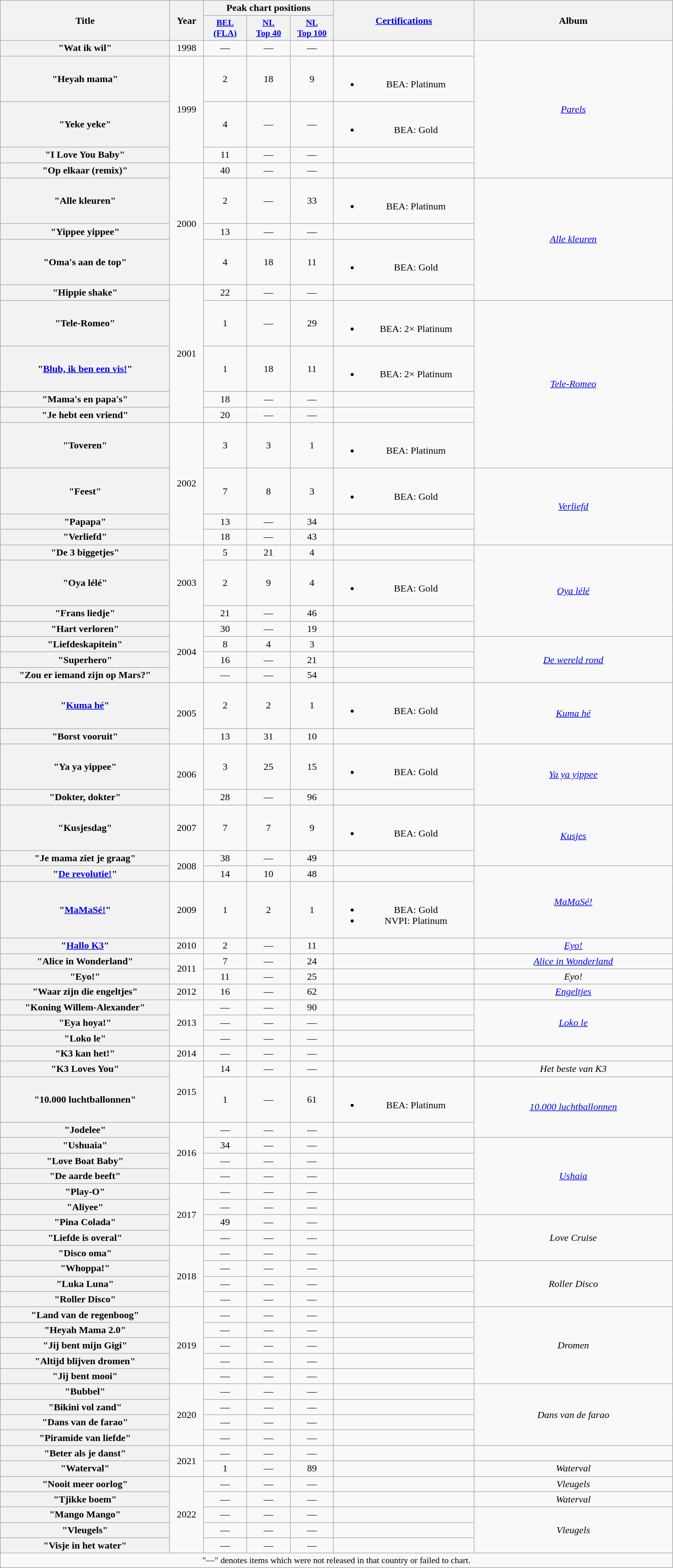<table class="wikitable plainrowheaders" style="text-align:center;" border="1">
<tr>
<th scope="col" rowspan="2" style="width:17em;">Title</th>
<th scope="col" rowspan="2" style="width:3em;">Year</th>
<th scope="col" colspan="3">Peak chart positions</th>
<th scope="col" rowspan="2" style="width:14em;"><a href='#'>Certifications</a></th>
<th scope="col" rowspan="2" style="width:20em;">Album</th>
</tr>
<tr>
<th scope="col" style="width:4.5em;font-size:90%;"><a href='#'>BEL<br>(FLA)</a><br></th>
<th scope="col" style="width:4.5em;font-size:90%;"><a href='#'>NL<br>Top 40</a><br></th>
<th scope="col" style="width:4.5em;font-size:90%;"><a href='#'>NL<br>Top 100</a><br></th>
</tr>
<tr>
<th scope="row">"Wat ik wil"</th>
<td>1998</td>
<td>—</td>
<td>—</td>
<td>—</td>
<td></td>
<td rowspan="5"><em><a href='#'>Parels</a></em></td>
</tr>
<tr>
<th scope="row">"Heyah mama"</th>
<td rowspan="3">1999</td>
<td>2</td>
<td>18</td>
<td>9</td>
<td><br><ul><li>BEA: Platinum</li></ul></td>
</tr>
<tr>
<th scope="row">"Yeke yeke"</th>
<td>4</td>
<td>—</td>
<td>—</td>
<td><br><ul><li>BEA: Gold</li></ul></td>
</tr>
<tr>
<th scope="row">"I Love You Baby"</th>
<td>11</td>
<td>—</td>
<td>—</td>
</tr>
<tr>
<th scope="row">"Op elkaar (remix)"</th>
<td rowspan="4">2000</td>
<td>40</td>
<td>—</td>
<td>—</td>
<td></td>
</tr>
<tr>
<th scope="row">"Alle kleuren"</th>
<td>2</td>
<td>—</td>
<td>33</td>
<td><br><ul><li>BEA: Platinum</li></ul></td>
<td rowspan="4"><em><a href='#'>Alle kleuren</a></em></td>
</tr>
<tr>
<th scope="row">"Yippee yippee"</th>
<td>13</td>
<td>—</td>
<td>—</td>
<td></td>
</tr>
<tr>
<th scope="row">"Oma's aan de top"</th>
<td>4</td>
<td>18</td>
<td>11</td>
<td><br><ul><li>BEA: Gold</li></ul></td>
</tr>
<tr>
<th scope="row">"Hippie shake"</th>
<td rowspan="5">2001</td>
<td>22</td>
<td>—</td>
<td>—</td>
<td></td>
</tr>
<tr>
<th scope="row">"Tele-Romeo"</th>
<td>1</td>
<td>—</td>
<td>29</td>
<td><br><ul><li>BEA: 2× Platinum</li></ul></td>
<td rowspan="5"><em><a href='#'>Tele-Romeo</a></em></td>
</tr>
<tr>
<th scope="row">"<a href='#'>Blub, ik ben een vis!</a>"</th>
<td>1</td>
<td>18</td>
<td>11</td>
<td><br><ul><li>BEA: 2× Platinum</li></ul></td>
</tr>
<tr>
<th scope="row">"Mama's en papa's"</th>
<td>18</td>
<td>—</td>
<td>—</td>
<td></td>
</tr>
<tr>
<th scope="row">"Je hebt een vriend"</th>
<td>20</td>
<td>—</td>
<td>—</td>
<td></td>
</tr>
<tr>
<th scope="row">"Toveren"</th>
<td rowspan="4">2002</td>
<td>3</td>
<td>3</td>
<td>1</td>
<td><br><ul><li>BEA: Platinum</li></ul></td>
</tr>
<tr>
<th scope="row">"Feest"</th>
<td>7</td>
<td>8</td>
<td>3</td>
<td><br><ul><li>BEA: Gold</li></ul></td>
<td rowspan="3"><em><a href='#'>Verliefd</a></em></td>
</tr>
<tr>
<th scope="row">"Papapa"</th>
<td>13</td>
<td>—</td>
<td>34</td>
<td></td>
</tr>
<tr>
<th scope="row">"Verliefd"</th>
<td>18</td>
<td>—</td>
<td>43</td>
<td></td>
</tr>
<tr>
<th scope="row">"De 3 biggetjes"</th>
<td rowspan="3">2003</td>
<td>5</td>
<td>21</td>
<td>4</td>
<td></td>
<td rowspan="4"><em><a href='#'>Oya lélé</a></em></td>
</tr>
<tr>
<th scope="row">"Oya lélé"</th>
<td>2</td>
<td>9</td>
<td>4</td>
<td><br><ul><li>BEA: Gold</li></ul></td>
</tr>
<tr>
<th scope="row">"Frans liedje"</th>
<td>21</td>
<td>—</td>
<td>46</td>
<td></td>
</tr>
<tr>
<th scope="row">"Hart verloren"</th>
<td rowspan="4">2004</td>
<td>30</td>
<td>—</td>
<td>19</td>
<td></td>
</tr>
<tr>
<th scope="row">"Liefdeskapitein"</th>
<td>8</td>
<td>4</td>
<td>3</td>
<td></td>
<td rowspan="3"><em><a href='#'>De wereld rond</a></em></td>
</tr>
<tr>
<th scope="row">"Superhero"</th>
<td>16</td>
<td>—</td>
<td>21</td>
<td></td>
</tr>
<tr>
<th scope="row">"Zou er iemand zijn op Mars?"</th>
<td>—</td>
<td>—</td>
<td>54</td>
<td></td>
</tr>
<tr>
<th scope="row">"<a href='#'>Kuma hé</a>"</th>
<td rowspan="2">2005</td>
<td>2</td>
<td>2</td>
<td>1</td>
<td><br><ul><li>BEA: Gold</li></ul></td>
<td rowspan="2"><em><a href='#'>Kuma hé</a></em></td>
</tr>
<tr>
<th scope="row">"Borst vooruit"</th>
<td>13</td>
<td>31</td>
<td>10</td>
<td></td>
</tr>
<tr>
<th scope="row">"Ya ya yippee"</th>
<td rowspan="2">2006</td>
<td>3</td>
<td>25</td>
<td>15</td>
<td><br><ul><li>BEA: Gold</li></ul></td>
<td rowspan="2"><em><a href='#'>Ya ya yippee</a></em></td>
</tr>
<tr>
<th scope="row">"Dokter, dokter"</th>
<td>28</td>
<td>—</td>
<td>96</td>
<td></td>
</tr>
<tr>
<th scope="row">"Kusjesdag"</th>
<td>2007</td>
<td>7</td>
<td>7</td>
<td>9</td>
<td><br><ul><li>BEA: Gold</li></ul></td>
<td rowspan="2"><em><a href='#'>Kusjes</a></em></td>
</tr>
<tr>
<th scope="row">"Je mama ziet je graag"</th>
<td rowspan="2">2008</td>
<td>38</td>
<td>—</td>
<td>49</td>
<td></td>
</tr>
<tr>
<th scope="row">"<a href='#'>De revolutie!</a>"</th>
<td>14</td>
<td>10</td>
<td>48</td>
<td></td>
<td rowspan="2"><em><a href='#'>MaMaSé!</a></em></td>
</tr>
<tr>
<th scope="row">"<a href='#'>MaMaSé!</a>"</th>
<td>2009</td>
<td>1</td>
<td>2</td>
<td>1</td>
<td><br><ul><li>BEA: Gold</li><li>NVPI: Platinum</li></ul></td>
</tr>
<tr>
<th scope="row">"<a href='#'>Hallo K3</a>"</th>
<td>2010</td>
<td>2</td>
<td>—</td>
<td>11</td>
<td></td>
<td><em><a href='#'>Eyo!</a></em></td>
</tr>
<tr>
<th scope="row">"Alice in Wonderland"</th>
<td rowspan="2">2011</td>
<td>7</td>
<td>—</td>
<td>24</td>
<td></td>
<td><em><a href='#'>Alice in Wonderland</a></em></td>
</tr>
<tr>
<th scope="row">"Eyo!"</th>
<td>11</td>
<td>—</td>
<td>25</td>
<td></td>
<td><em>Eyo!</em></td>
</tr>
<tr>
<th scope="row">"Waar zijn die engeltjes"</th>
<td>2012</td>
<td>16</td>
<td>—</td>
<td>62</td>
<td></td>
<td><em><a href='#'>Engeltjes</a></em></td>
</tr>
<tr>
<th scope="row">"Koning Willem-Alexander"</th>
<td rowspan="3">2013</td>
<td>—</td>
<td>—</td>
<td>90</td>
<td></td>
<td rowspan="3"><em><a href='#'>Loko le</a></em></td>
</tr>
<tr>
<th scope="row">"Eya hoya!"</th>
<td>—</td>
<td>—</td>
<td>—</td>
<td></td>
</tr>
<tr>
<th scope="row">"Loko le"</th>
<td>—</td>
<td>—</td>
<td>—</td>
<td></td>
</tr>
<tr>
<th scope="row">"K3 kan het!"</th>
<td>2014</td>
<td>—</td>
<td>—</td>
<td>—</td>
<td></td>
<td></td>
</tr>
<tr>
<th scope="row">"K3 Loves You"</th>
<td rowspan="2">2015</td>
<td>14</td>
<td>—</td>
<td>—</td>
<td></td>
<td><em>Het beste van K3</em></td>
</tr>
<tr>
<th scope="row">"10.000 luchtballonnen"</th>
<td>1</td>
<td>—</td>
<td>61</td>
<td><br><ul><li>BEA: Platinum</li></ul></td>
<td rowspan="2"><em><a href='#'>10.000 luchtballonnen</a></em></td>
</tr>
<tr>
<th scope="row">"Jodelee"</th>
<td rowspan="4">2016</td>
<td>—</td>
<td>—</td>
<td>—</td>
<td></td>
</tr>
<tr>
<th scope="row">"Ushuaia"</th>
<td>34</td>
<td>—</td>
<td>—</td>
<td></td>
<td rowspan="5"><em><a href='#'>Ushaia</a></em></td>
</tr>
<tr>
<th scope="row">"Love Boat Baby"</th>
<td>—</td>
<td>—</td>
<td>—</td>
<td></td>
</tr>
<tr>
<th scope="row">"De aarde beeft"</th>
<td>—</td>
<td>—</td>
<td>—</td>
<td></td>
</tr>
<tr>
<th scope="row">"Play-O"</th>
<td rowspan="4">2017</td>
<td>—</td>
<td>—</td>
<td>—</td>
<td></td>
</tr>
<tr>
<th scope="row">"Aliyee"</th>
<td>—</td>
<td>—</td>
<td>—</td>
<td></td>
</tr>
<tr>
<th scope="row">"Pina Colada"</th>
<td>49</td>
<td>—</td>
<td>—</td>
<td></td>
<td rowspan="3"><em>Love Cruise</em></td>
</tr>
<tr>
<th scope="row">"Liefde is overal"</th>
<td>—</td>
<td>—</td>
<td>—</td>
<td></td>
</tr>
<tr>
<th scope="row">"Disco oma"</th>
<td rowspan="4">2018</td>
<td>—</td>
<td>—</td>
<td>—</td>
<td></td>
</tr>
<tr>
<th scope="row">"Whoppa!"</th>
<td>—</td>
<td>—</td>
<td>—</td>
<td></td>
<td rowspan="3"><em>Roller Disco</em></td>
</tr>
<tr>
<th scope="row">"Luka Luna"</th>
<td>—</td>
<td>—</td>
<td>—</td>
<td></td>
</tr>
<tr>
<th scope="row">"Roller Disco"</th>
<td>—</td>
<td>—</td>
<td>—</td>
<td></td>
</tr>
<tr>
<th scope="row">"Land van de regenboog"</th>
<td rowspan="5">2019</td>
<td>—</td>
<td>—</td>
<td>—</td>
<td></td>
<td rowspan="5"><em>Dromen</em></td>
</tr>
<tr>
<th scope="row">"Heyah Mama 2.0"</th>
<td>—</td>
<td>—</td>
<td>—</td>
<td></td>
</tr>
<tr>
<th scope="row">"Jij bent mijn Gigi"</th>
<td>—</td>
<td>—</td>
<td>—</td>
<td></td>
</tr>
<tr>
<th scope="row">"Altijd blijven dromen"</th>
<td>—</td>
<td>—</td>
<td>—</td>
<td></td>
</tr>
<tr>
<th scope="row">"Jij bent mooi"</th>
<td>—</td>
<td>—</td>
<td>—</td>
<td></td>
</tr>
<tr>
<th scope="row">"Bubbel"</th>
<td rowspan="4">2020</td>
<td>—</td>
<td>—</td>
<td>—</td>
<td></td>
<td rowspan="4"><em>Dans van de farao</em></td>
</tr>
<tr>
<th scope="row">"Bikini vol zand"</th>
<td>—</td>
<td>—</td>
<td>—</td>
<td></td>
</tr>
<tr>
<th scope="row">"Dans van de farao"</th>
<td>—</td>
<td>—</td>
<td>—</td>
<td></td>
</tr>
<tr>
<th scope="row">"Piramide van liefde"</th>
<td>—</td>
<td>—</td>
<td>—</td>
<td></td>
</tr>
<tr>
<th scope="row">"Beter als je danst"</th>
<td rowspan="2">2021</td>
<td>—</td>
<td>—</td>
<td>—</td>
<td></td>
<td></td>
</tr>
<tr>
<th scope="row">"Waterval"</th>
<td>1</td>
<td>—</td>
<td>89</td>
<td></td>
<td><em>Waterval</em></td>
</tr>
<tr>
<th scope="row">"Nooit meer oorlog"</th>
<td rowspan="5">2022</td>
<td>—</td>
<td>—</td>
<td>—</td>
<td></td>
<td><em>Vleugels</em></td>
</tr>
<tr>
<th scope="row">"Tjikke boem"</th>
<td>—</td>
<td>—</td>
<td>—</td>
<td></td>
<td><em>Waterval</em></td>
</tr>
<tr>
<th scope="row">"Mango Mango"</th>
<td>—</td>
<td>—</td>
<td>—</td>
<td></td>
<td rowspan="3"><em>Vleugels</em></td>
</tr>
<tr>
<th scope="row">"Vleugels"</th>
<td>—</td>
<td>—</td>
<td>—</td>
<td></td>
</tr>
<tr>
<th scope="row">"Visje in het water"</th>
<td>—</td>
<td>—</td>
<td>—</td>
<td></td>
</tr>
<tr>
<td colspan="7" style="font-size:90%;">"—" denotes items which were not released in that country or failed to chart.</td>
</tr>
</table>
